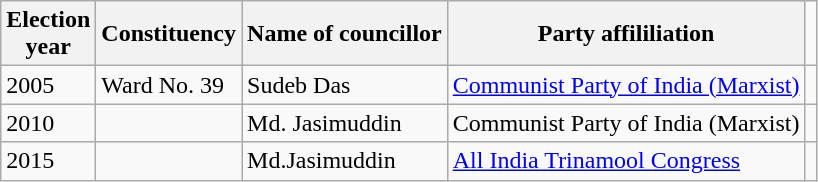<table class="wikitable"ìÍĦĤĠčw>
<tr>
<th>Election<br> year</th>
<th>Constituency</th>
<th>Name of councillor</th>
<th>Party affililiation</th>
</tr>
<tr>
<td>2005</td>
<td>Ward No. 39</td>
<td>Sudeb Das</td>
<td><a href='#'>Communist Party of India (Marxist)</a></td>
<td></td>
</tr>
<tr>
<td>2010</td>
<td></td>
<td>Md. Jasimuddin</td>
<td>Communist Party of India (Marxist)</td>
<td></td>
</tr>
<tr>
<td>2015</td>
<td></td>
<td>Md.Jasimuddin</td>
<td><a href='#'>All India Trinamool Congress</a></td>
<td></td>
</tr>
</table>
